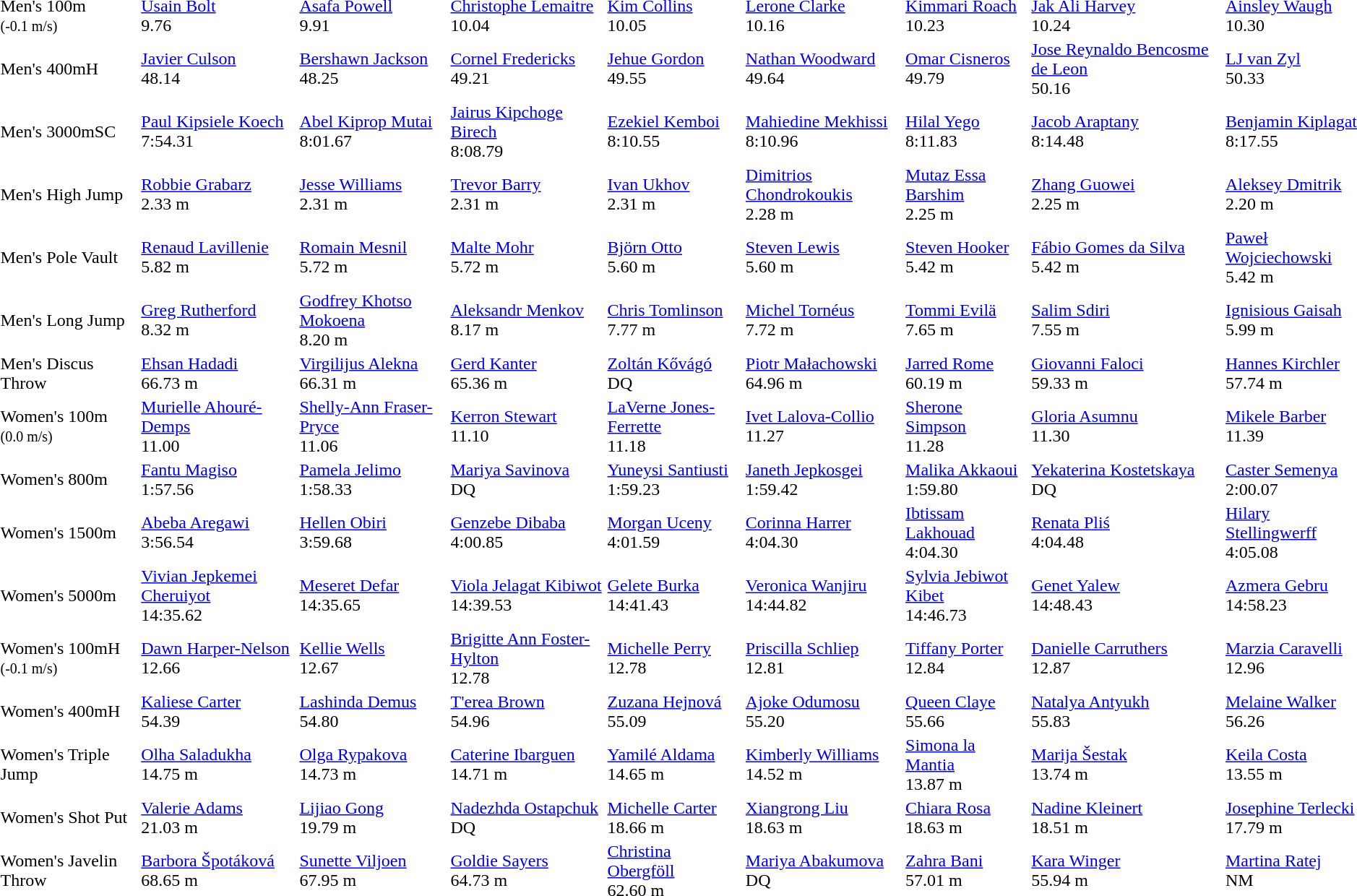<table>
<tr>
<td>Men's 100m<br><small>(-0.1 m/s)</small></td>
<td><a href='#'>Usain Bolt</a><br>  9.76</td>
<td><a href='#'>Asafa Powell</a><br>  9.91</td>
<td><a href='#'>Christophe Lemaitre</a><br>  10.04</td>
<td><a href='#'>Kim Collins</a><br>  10.05</td>
<td><a href='#'>Lerone Clarke</a><br>  10.16</td>
<td><a href='#'>Kimmari Roach</a><br>  10.23</td>
<td><a href='#'>Jak Ali Harvey</a><br>  10.24</td>
<td><a href='#'>Ainsley Waugh</a><br>  10.30</td>
</tr>
<tr>
<td>Men's 400mH</td>
<td><a href='#'>Javier Culson</a><br>  48.14</td>
<td><a href='#'>Bershawn Jackson</a><br>  48.25</td>
<td><a href='#'>Cornel Fredericks</a><br>  49.21</td>
<td><a href='#'>Jehue Gordon</a><br>  49.55</td>
<td><a href='#'>Nathan Woodward</a><br>  49.64</td>
<td><a href='#'>Omar Cisneros</a><br>  49.79</td>
<td><a href='#'>Jose Reynaldo Bencosme de Leon</a><br>  50.16</td>
<td><a href='#'>LJ van Zyl</a><br>  50.33</td>
</tr>
<tr>
<td>Men's 3000mSC</td>
<td><a href='#'>Paul Kipsiele Koech</a><br>  7:54.31</td>
<td><a href='#'>Abel Kiprop Mutai</a><br>  8:01.67</td>
<td><a href='#'>Jairus Kipchoge Birech</a><br>  8:08.79</td>
<td><a href='#'>Ezekiel Kemboi</a><br>  8:10.55</td>
<td><a href='#'>Mahiedine Mekhissi</a><br>  8:10.96</td>
<td><a href='#'>Hilal Yego</a><br>  8:11.83</td>
<td><a href='#'>Jacob Araptany</a><br>  8:14.48</td>
<td><a href='#'>Benjamin Kiplagat</a><br>  8:17.55</td>
</tr>
<tr>
<td>Men's High Jump</td>
<td><a href='#'>Robbie Grabarz</a><br>  2.33 m</td>
<td><a href='#'>Jesse Williams</a><br>  2.31 m</td>
<td><a href='#'>Trevor Barry</a><br>  2.31 m</td>
<td><a href='#'>Ivan Ukhov</a><br>  2.31 m</td>
<td><a href='#'>Dimitrios Chondrokoukis</a><br>  2.28 m</td>
<td><a href='#'>Mutaz Essa Barshim</a><br>  2.25 m</td>
<td><a href='#'>Zhang Guowei</a><br>  2.25 m</td>
<td><a href='#'>Aleksey Dmitrik</a><br>  2.20 m</td>
</tr>
<tr>
<td>Men's Pole Vault</td>
<td><a href='#'>Renaud Lavillenie</a><br>  5.82 m</td>
<td><a href='#'>Romain Mesnil</a><br>  5.72 m</td>
<td><a href='#'>Malte Mohr</a><br>  5.72 m</td>
<td><a href='#'>Björn Otto</a><br>  5.60 m</td>
<td><a href='#'>Steven Lewis</a><br>  5.60 m</td>
<td><a href='#'>Steven Hooker</a><br>  5.42 m</td>
<td><a href='#'>Fábio Gomes da Silva</a><br>  5.42 m</td>
<td><a href='#'>Paweł Wojciechowski</a><br>  5.42 m</td>
</tr>
<tr>
<td>Men's Long Jump</td>
<td><a href='#'>Greg Rutherford</a><br>  8.32 m</td>
<td><a href='#'>Godfrey Khotso Mokoena</a><br>  8.20 m</td>
<td><a href='#'>Aleksandr Menkov</a><br>  8.17 m</td>
<td><a href='#'>Chris Tomlinson</a><br>  7.77 m</td>
<td><a href='#'>Michel Tornéus</a><br>  7.72 m</td>
<td><a href='#'>Tommi Evilä</a><br>  7.65 m</td>
<td><a href='#'>Salim Sdiri</a><br>  7.55 m</td>
<td><a href='#'>Ignisious Gaisah</a><br>  5.99 m</td>
</tr>
<tr>
<td>Men's Discus Throw</td>
<td><a href='#'>Ehsan Hadadi</a><br>  66.73 m</td>
<td><a href='#'>Virgilijus Alekna</a><br>  66.31 m</td>
<td><a href='#'>Gerd Kanter</a><br>  65.36 m</td>
<td><a href='#'>Zoltán Kővágó</a><br>  DQ</td>
<td><a href='#'>Piotr Małachowski</a><br>  64.96 m</td>
<td><a href='#'>Jarred Rome</a><br>  60.19 m</td>
<td><a href='#'>Giovanni Faloci</a><br>  59.33 m</td>
<td><a href='#'>Hannes Kirchler</a><br>  57.74 m</td>
</tr>
<tr>
<td>Women's 100m<br><small>(0.0 m/s)</small></td>
<td><a href='#'>Murielle Ahouré-Demps</a><br>  11.00</td>
<td><a href='#'>Shelly-Ann Fraser-Pryce</a><br>  11.06</td>
<td><a href='#'>Kerron Stewart</a><br>  11.10</td>
<td><a href='#'>LaVerne Jones-Ferrette</a><br>  11.18</td>
<td><a href='#'>Ivet Lalova-Collio</a><br>  11.27</td>
<td><a href='#'>Sherone Simpson</a><br>  11.28</td>
<td><a href='#'>Gloria Asumnu</a><br>  11.30</td>
<td><a href='#'>Mikele Barber</a><br>  11.39</td>
</tr>
<tr>
<td>Women's 800m</td>
<td><a href='#'>Fantu Magiso</a><br>  1:57.56</td>
<td><a href='#'>Pamela Jelimo</a><br>  1:58.33</td>
<td><a href='#'>Mariya Savinova</a><br>  DQ</td>
<td><a href='#'>Yuneysi Santiusti</a><br>  1:59.23</td>
<td><a href='#'>Janeth Jepkosgei</a><br>  1:59.42</td>
<td><a href='#'>Malika Akkaoui</a><br>  1:59.80</td>
<td><a href='#'>Yekaterina Kostetskaya</a><br>  DQ</td>
<td><a href='#'>Caster Semenya</a><br>  2:00.07</td>
</tr>
<tr>
<td>Women's 1500m</td>
<td><a href='#'>Abeba Aregawi</a><br>  3:56.54</td>
<td><a href='#'>Hellen Obiri</a><br>  3:59.68</td>
<td><a href='#'>Genzebe Dibaba</a><br>  4:00.85</td>
<td><a href='#'>Morgan Uceny</a><br>  4:01.59</td>
<td><a href='#'>Corinna Harrer</a><br>  4:04.30</td>
<td><a href='#'>Ibtissam Lakhouad</a><br>  4:04.30</td>
<td><a href='#'>Renata Pliś</a><br>  4:04.48</td>
<td><a href='#'>Hilary Stellingwerff</a><br>  4:05.08</td>
</tr>
<tr>
<td>Women's 5000m</td>
<td><a href='#'>Vivian Jepkemei Cheruiyot</a><br>  14:35.62</td>
<td><a href='#'>Meseret Defar</a><br>  14:35.65</td>
<td><a href='#'>Viola Jelagat Kibiwot</a><br>  14:39.53</td>
<td><a href='#'>Gelete Burka</a><br>  14:41.43</td>
<td><a href='#'>Veronica Wanjiru</a><br>  14:44.82</td>
<td><a href='#'>Sylvia Jebiwot Kibet</a><br>  14:46.73</td>
<td><a href='#'>Genet Yalew</a><br>  14:48.43</td>
<td><a href='#'>Azmera Gebru</a><br>  14:58.23</td>
</tr>
<tr>
<td>Women's 100mH<br><small>(-0.1 m/s)</small></td>
<td><a href='#'>Dawn Harper-Nelson</a><br>  12.66</td>
<td><a href='#'>Kellie Wells</a><br>  12.67</td>
<td><a href='#'>Brigitte Ann Foster-Hylton</a><br>  12.78</td>
<td><a href='#'>Michelle Perry</a><br>  12.78</td>
<td><a href='#'>Priscilla Schliep</a><br>  12.81</td>
<td><a href='#'>Tiffany Porter</a><br>  12.84</td>
<td><a href='#'>Danielle Carruthers</a><br>  12.87</td>
<td><a href='#'>Marzia Caravelli</a><br>  12.96</td>
</tr>
<tr>
<td>Women's 400mH</td>
<td><a href='#'>Kaliese Carter</a><br>  54.39</td>
<td><a href='#'>Lashinda Demus</a><br>  54.80</td>
<td><a href='#'>T'erea Brown</a><br>  54.96</td>
<td><a href='#'>Zuzana Hejnová</a><br>  55.09</td>
<td><a href='#'>Ajoke Odumosu</a><br>  55.20</td>
<td><a href='#'>Queen Claye</a><br>  55.66</td>
<td><a href='#'>Natalya Antyukh</a><br>  55.83</td>
<td><a href='#'>Melaine Walker</a><br>  56.26</td>
</tr>
<tr>
<td>Women's Triple Jump</td>
<td><a href='#'>Olha Saladukha</a><br>  14.75 m</td>
<td><a href='#'>Olga Rypakova</a><br>  14.73 m</td>
<td><a href='#'>Caterine Ibarguen</a><br>  14.71 m</td>
<td><a href='#'>Yamilé Aldama</a><br>  14.65 m</td>
<td><a href='#'>Kimberly Williams</a><br>  14.52 m</td>
<td><a href='#'>Simona la Mantia</a><br>  13.87 m</td>
<td><a href='#'>Marija Šestak</a><br>  13.74 m</td>
<td><a href='#'>Keila Costa</a><br>  13.55 m</td>
</tr>
<tr>
<td>Women's Shot Put</td>
<td><a href='#'>Valerie Adams</a><br>  21.03 m</td>
<td><a href='#'>Lijiao Gong</a><br>  19.79 m</td>
<td><a href='#'>Nadezhda Ostapchuk</a><br>  DQ</td>
<td><a href='#'>Michelle Carter</a><br>  18.66 m</td>
<td><a href='#'>Xiangrong Liu</a><br>  18.63 m</td>
<td><a href='#'>Chiara Rosa</a><br>  18.63 m</td>
<td><a href='#'>Nadine Kleinert</a><br>  18.51 m</td>
<td><a href='#'>Josephine Terlecki</a><br>  17.79 m</td>
</tr>
<tr>
<td>Women's Javelin Throw</td>
<td><a href='#'>Barbora Špotáková</a><br>  68.65 m</td>
<td><a href='#'>Sunette Viljoen</a><br>  67.95 m</td>
<td><a href='#'>Goldie Sayers</a><br>  64.73 m</td>
<td><a href='#'>Christina Obergföll</a><br>  62.60 m</td>
<td><a href='#'>Mariya Abakumova</a><br>  DQ</td>
<td><a href='#'>Zahra Bani</a><br>  57.01 m</td>
<td><a href='#'>Kara Winger</a><br>  55.94 m</td>
<td><a href='#'>Martina Ratej</a><br>  NM</td>
</tr>
</table>
